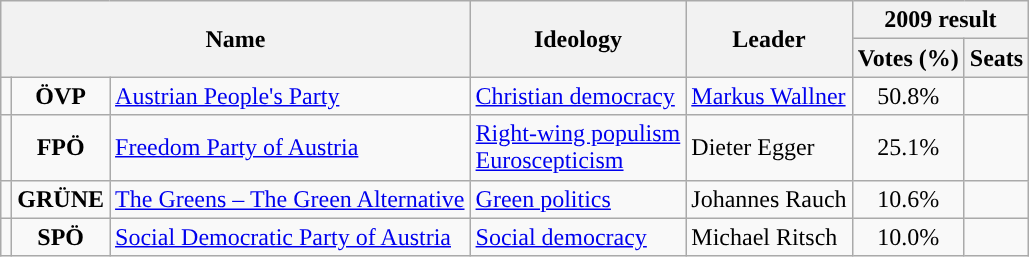<table class="wikitable">
<tr>
<th rowspan="2" colspan="3">Name</th>
<th rowspan="2">Ideology</th>
<th rowspan="2">Leader</th>
<th colspan="2">2009 result</th>
</tr>
<tr>
<th>Votes (%)</th>
<th>Seats</th>
</tr>
<tr>
<td style="background:"></td>
<td style="text-align:center;"><strong>ÖVP</strong></td>
<td><a href='#'>Austrian People's Party</a><br></td>
<td><a href='#'>Christian democracy</a></td>
<td><a href='#'>Markus Wallner</a></td>
<td style="text-align:center;">50.8%</td>
<td></td>
</tr>
<tr>
<td style="background:"></td>
<td style="text-align:center;"><strong>FPÖ</strong></td>
<td><a href='#'>Freedom Party of Austria</a><br></td>
<td><a href='#'>Right-wing populism</a><br><a href='#'>Euroscepticism</a></td>
<td>Dieter Egger</td>
<td style="text-align:center;">25.1%</td>
<td></td>
</tr>
<tr>
<td style="background:"></td>
<td style="text-align:center;"><strong>GRÜNE</strong></td>
<td><a href='#'>The Greens – The Green Alternative</a><br></td>
<td><a href='#'>Green politics</a></td>
<td>Johannes Rauch</td>
<td style="text-align:center;">10.6%</td>
<td></td>
</tr>
<tr>
<td style="background:"></td>
<td style="text-align:center;"><strong>SPÖ</strong></td>
<td><a href='#'>Social Democratic Party of Austria</a><br></td>
<td><a href='#'>Social democracy</a></td>
<td>Michael Ritsch</td>
<td style="text-align:center;">10.0%</td>
<td></td>
</tr>
</table>
